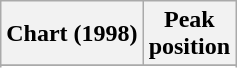<table class="wikitable sortable plainrowheaders" style="text-align:center">
<tr>
<th scope="col">Chart (1998)</th>
<th scope="col">Peak<br>position</th>
</tr>
<tr>
</tr>
<tr>
</tr>
<tr>
</tr>
<tr>
</tr>
<tr>
</tr>
<tr>
</tr>
<tr>
</tr>
<tr>
</tr>
<tr>
</tr>
<tr>
</tr>
</table>
